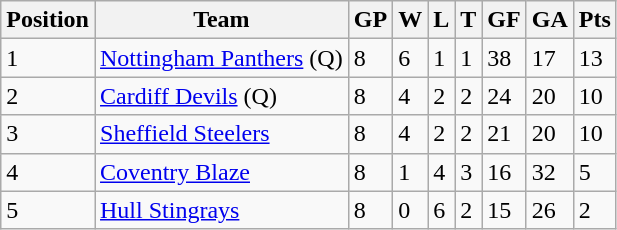<table class="wikitable">
<tr>
<th>Position</th>
<th>Team</th>
<th>GP</th>
<th>W</th>
<th>L</th>
<th>T</th>
<th>GF</th>
<th>GA</th>
<th>Pts</th>
</tr>
<tr>
<td>1</td>
<td><a href='#'>Nottingham Panthers</a> (Q)</td>
<td>8</td>
<td>6</td>
<td>1</td>
<td>1</td>
<td>38</td>
<td>17</td>
<td>13</td>
</tr>
<tr>
<td>2</td>
<td><a href='#'>Cardiff Devils</a> (Q)</td>
<td>8</td>
<td>4</td>
<td>2</td>
<td>2</td>
<td>24</td>
<td>20</td>
<td>10</td>
</tr>
<tr>
<td>3</td>
<td><a href='#'>Sheffield Steelers</a></td>
<td>8</td>
<td>4</td>
<td>2</td>
<td>2</td>
<td>21</td>
<td>20</td>
<td>10</td>
</tr>
<tr>
<td>4</td>
<td><a href='#'>Coventry Blaze</a></td>
<td>8</td>
<td>1</td>
<td>4</td>
<td>3</td>
<td>16</td>
<td>32</td>
<td>5</td>
</tr>
<tr>
<td>5</td>
<td><a href='#'>Hull Stingrays</a></td>
<td>8</td>
<td>0</td>
<td>6</td>
<td>2</td>
<td>15</td>
<td>26</td>
<td>2</td>
</tr>
</table>
